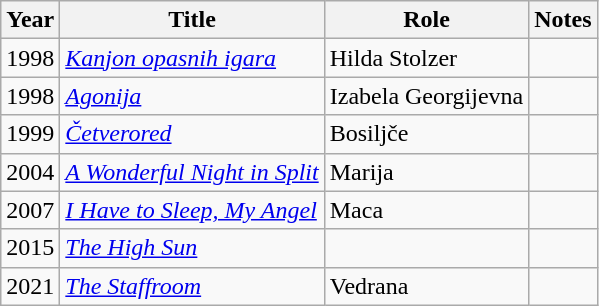<table class="wikitable sortable">
<tr>
<th>Year</th>
<th>Title</th>
<th>Role</th>
<th class="unsortable">Notes</th>
</tr>
<tr>
<td>1998</td>
<td><em><a href='#'>Kanjon opasnih igara</a></em></td>
<td>Hilda Stolzer</td>
<td></td>
</tr>
<tr>
<td>1998</td>
<td><em><a href='#'>Agonija</a></em></td>
<td>Izabela Georgijevna</td>
<td></td>
</tr>
<tr>
<td>1999</td>
<td><em><a href='#'>Četverored</a></em></td>
<td>Bosiljče</td>
<td></td>
</tr>
<tr>
<td>2004</td>
<td><em><a href='#'>A Wonderful Night in Split</a></em></td>
<td>Marija</td>
<td></td>
</tr>
<tr>
<td>2007</td>
<td><em><a href='#'>I Have to Sleep, My Angel</a></em></td>
<td>Maca</td>
<td></td>
</tr>
<tr>
<td>2015</td>
<td><em><a href='#'>The High Sun</a></em></td>
<td></td>
<td></td>
</tr>
<tr>
<td>2021</td>
<td><em><a href='#'>The Staffroom</a></em></td>
<td>Vedrana</td>
<td></td>
</tr>
</table>
